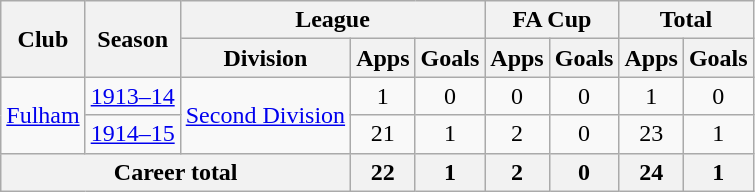<table class="wikitable" style="text-align: center;">
<tr>
<th rowspan="2">Club</th>
<th rowspan="2">Season</th>
<th colspan="3">League</th>
<th colspan="2">FA Cup</th>
<th colspan="2">Total</th>
</tr>
<tr>
<th>Division</th>
<th>Apps</th>
<th>Goals</th>
<th>Apps</th>
<th>Goals</th>
<th>Apps</th>
<th>Goals</th>
</tr>
<tr>
<td rowspan="2"><a href='#'>Fulham</a></td>
<td><a href='#'>1913–14</a></td>
<td rowspan="2"><a href='#'>Second Division</a></td>
<td>1</td>
<td>0</td>
<td>0</td>
<td>0</td>
<td>1</td>
<td>0</td>
</tr>
<tr>
<td><a href='#'>1914–15</a></td>
<td>21</td>
<td>1</td>
<td>2</td>
<td>0</td>
<td>23</td>
<td>1</td>
</tr>
<tr>
<th colspan="3">Career total</th>
<th>22</th>
<th>1</th>
<th>2</th>
<th>0</th>
<th>24</th>
<th>1</th>
</tr>
</table>
